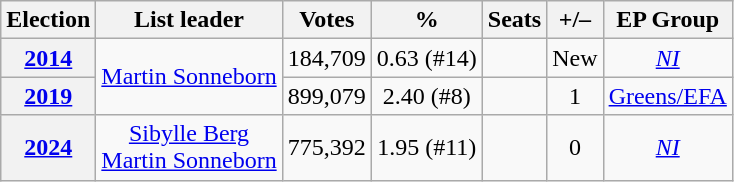<table class="wikitable sortable" style="text-align:center;">
<tr>
<th>Election</th>
<th>List leader</th>
<th>Votes</th>
<th>%</th>
<th>Seats</th>
<th>+/–</th>
<th>EP Group</th>
</tr>
<tr>
<th><a href='#'>2014</a></th>
<td rowspan="2"><a href='#'>Martin Sonneborn</a></td>
<td>184,709</td>
<td>0.63 (#14)</td>
<td></td>
<td>New</td>
<td><em><a href='#'>NI</a></em></td>
</tr>
<tr>
<th><a href='#'>2019</a></th>
<td>899,079</td>
<td>2.40 (#8)</td>
<td></td>
<td> 1</td>
<td><a href='#'>Greens/EFA</a></td>
</tr>
<tr>
<th><a href='#'>2024</a></th>
<td><a href='#'>Sibylle Berg</a><br><a href='#'>Martin Sonneborn</a></td>
<td>775,392</td>
<td>1.95 (#11)</td>
<td></td>
<td> 0</td>
<td><em><a href='#'>NI</a></em></td>
</tr>
</table>
